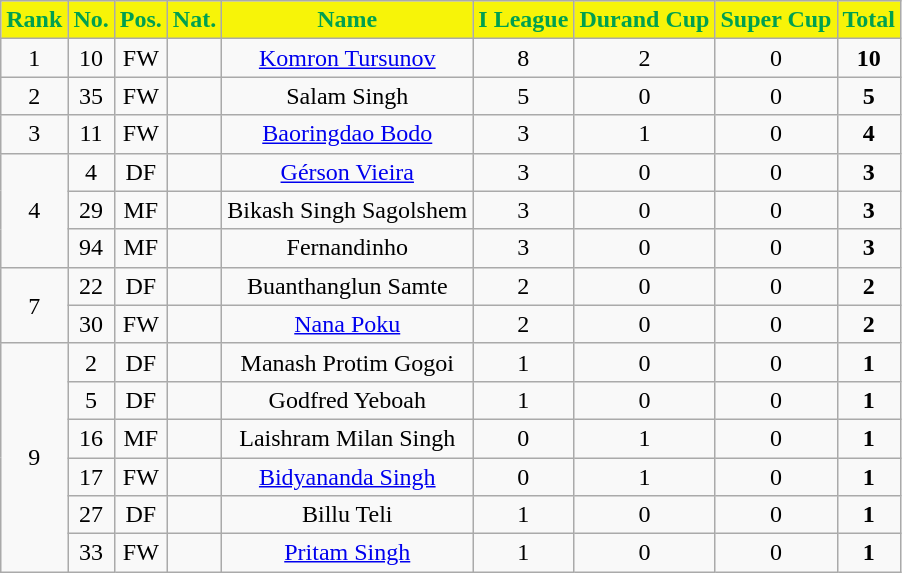<table class="wikitable sortable" style="text-align:center">
<tr>
<th style="background:#F7F408; color:#00A050;" text-align:center;">Rank</th>
<th style="background:#F7F408; color:#00A050;" text-align:center;">No.</th>
<th style="background:#F7F408; color:#00A050;" text-align:center;">Pos.</th>
<th style="background:#F7F408; color:#00A050;" text-align:center;">Nat.</th>
<th style="background:#F7F408; color:#00A050;" text-align:center;">Name</th>
<th style="background:#F7F408; color:#00A050;" text-align:center;">I League</th>
<th style="background:#F7F408; color:#00A050;" text-align:center;">Durand Cup</th>
<th style="background:#F7F408; color:#00A050;" text-align:center;">Super Cup</th>
<th style="background:#F7F408; color:#00A050;" text-align:center;">Total</th>
</tr>
<tr>
<td rowspan="1">1</td>
<td>10</td>
<td>FW</td>
<td></td>
<td><a href='#'>Komron Tursunov</a></td>
<td>8</td>
<td>2</td>
<td>0</td>
<td><strong>10</strong></td>
</tr>
<tr>
<td rowspan="1">2</td>
<td>35</td>
<td>FW</td>
<td></td>
<td>Salam Singh</td>
<td>5</td>
<td>0</td>
<td>0</td>
<td><strong>5</strong></td>
</tr>
<tr>
<td rowspan="1">3</td>
<td>11</td>
<td>FW</td>
<td></td>
<td><a href='#'>Baoringdao Bodo</a></td>
<td>3</td>
<td>1</td>
<td>0</td>
<td><strong>4</strong></td>
</tr>
<tr>
<td rowspan="3">4</td>
<td>4</td>
<td>DF</td>
<td></td>
<td><a href='#'>Gérson Vieira</a></td>
<td>3</td>
<td>0</td>
<td>0</td>
<td><strong>3</strong></td>
</tr>
<tr>
<td>29</td>
<td>MF</td>
<td></td>
<td>Bikash Singh Sagolshem</td>
<td>3</td>
<td>0</td>
<td>0</td>
<td><strong>3</strong></td>
</tr>
<tr>
<td>94</td>
<td>MF</td>
<td></td>
<td>Fernandinho</td>
<td>3</td>
<td>0</td>
<td>0</td>
<td><strong>3</strong></td>
</tr>
<tr>
<td rowspan="2">7</td>
<td>22</td>
<td>DF</td>
<td></td>
<td>Buanthanglun Samte</td>
<td>2</td>
<td>0</td>
<td>0</td>
<td><strong>2</strong></td>
</tr>
<tr>
<td>30</td>
<td>FW</td>
<td></td>
<td><a href='#'>Nana Poku</a></td>
<td>2</td>
<td>0</td>
<td>0</td>
<td><strong>2</strong></td>
</tr>
<tr>
<td rowspan="6">9</td>
<td>2</td>
<td>DF</td>
<td></td>
<td>Manash Protim Gogoi</td>
<td>1</td>
<td>0</td>
<td>0</td>
<td><strong>1</strong></td>
</tr>
<tr>
<td>5</td>
<td>DF</td>
<td></td>
<td>Godfred Yeboah</td>
<td>1</td>
<td>0</td>
<td>0</td>
<td><strong>1</strong></td>
</tr>
<tr>
<td>16</td>
<td>MF</td>
<td></td>
<td>Laishram Milan Singh</td>
<td>0</td>
<td>1</td>
<td>0</td>
<td><strong>1</strong></td>
</tr>
<tr>
<td>17</td>
<td>FW</td>
<td></td>
<td><a href='#'>Bidyananda Singh</a></td>
<td>0</td>
<td>1</td>
<td>0</td>
<td><strong>1</strong></td>
</tr>
<tr>
<td>27</td>
<td>DF</td>
<td></td>
<td>Billu Teli</td>
<td>1</td>
<td>0</td>
<td>0</td>
<td><strong>1</strong></td>
</tr>
<tr>
<td>33</td>
<td>FW</td>
<td></td>
<td><a href='#'>Pritam Singh</a></td>
<td>1</td>
<td>0</td>
<td>0</td>
<td><strong>1</strong></td>
</tr>
</table>
